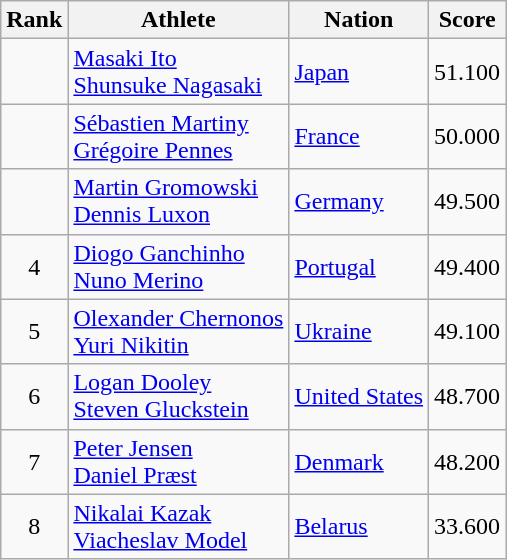<table class="wikitable sortable" style="text-align:center">
<tr>
<th>Rank</th>
<th>Athlete</th>
<th>Nation</th>
<th>Score</th>
</tr>
<tr>
<td></td>
<td align=left><a href='#'>Masaki Ito</a><br><a href='#'>Shunsuke Nagasaki</a></td>
<td align=left> <a href='#'>Japan</a></td>
<td>51.100</td>
</tr>
<tr>
<td></td>
<td align=left><a href='#'>Sébastien Martiny</a><br><a href='#'>Grégoire Pennes</a></td>
<td align=left> <a href='#'>France</a></td>
<td>50.000</td>
</tr>
<tr>
<td></td>
<td align=left><a href='#'>Martin Gromowski</a><br><a href='#'>Dennis Luxon</a></td>
<td align=left> <a href='#'>Germany</a></td>
<td>49.500</td>
</tr>
<tr>
<td>4</td>
<td align=left><a href='#'>Diogo Ganchinho</a><br><a href='#'>Nuno Merino</a></td>
<td align=left> <a href='#'>Portugal</a></td>
<td>49.400</td>
</tr>
<tr>
<td>5</td>
<td align=left><a href='#'>Olexander Chernonos</a><br><a href='#'>Yuri Nikitin</a></td>
<td align=left> <a href='#'>Ukraine</a></td>
<td>49.100</td>
</tr>
<tr>
<td>6</td>
<td align=left><a href='#'>Logan Dooley</a><br><a href='#'>Steven Gluckstein</a></td>
<td align=left> <a href='#'>United States</a></td>
<td>48.700</td>
</tr>
<tr>
<td>7</td>
<td align=left><a href='#'>Peter Jensen</a><br><a href='#'>Daniel Præst</a></td>
<td align=left> <a href='#'>Denmark</a></td>
<td>48.200</td>
</tr>
<tr>
<td>8</td>
<td align=left><a href='#'>Nikalai Kazak</a><br><a href='#'>Viacheslav Model</a></td>
<td align=left> <a href='#'>Belarus</a></td>
<td>33.600</td>
</tr>
</table>
